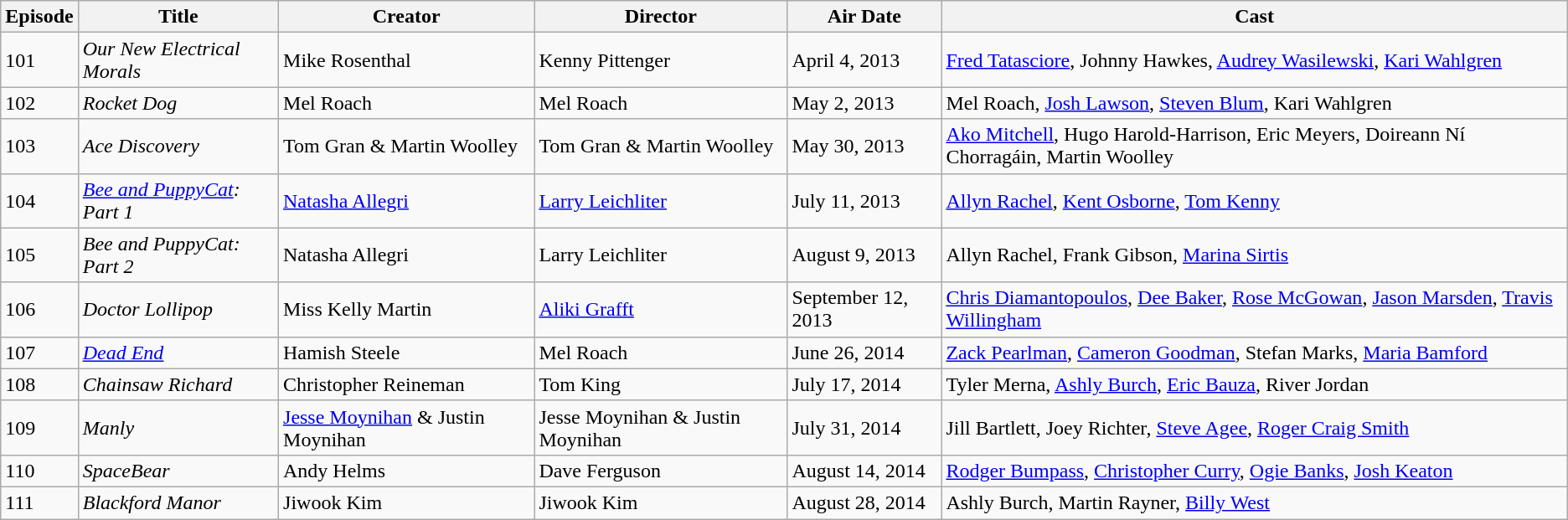<table class="wikitable">
<tr>
<th>Episode</th>
<th>Title</th>
<th>Creator</th>
<th>Director</th>
<th>Air Date</th>
<th>Cast</th>
</tr>
<tr>
<td>101</td>
<td><em>Our New Electrical Morals</em></td>
<td>Mike Rosenthal</td>
<td>Kenny Pittenger</td>
<td>April 4, 2013</td>
<td><a href='#'>Fred Tatasciore</a>, Johnny Hawkes, <a href='#'>Audrey Wasilewski</a>, <a href='#'>Kari Wahlgren</a></td>
</tr>
<tr>
<td>102</td>
<td><em>Rocket Dog </em></td>
<td>Mel Roach</td>
<td>Mel Roach</td>
<td>May 2, 2013</td>
<td>Mel Roach, <a href='#'>Josh Lawson</a>, <a href='#'>Steven Blum</a>, Kari Wahlgren</td>
</tr>
<tr>
<td>103</td>
<td><em>Ace Discovery</em></td>
<td>Tom Gran & Martin Woolley</td>
<td>Tom Gran & Martin Woolley</td>
<td>May 30, 2013</td>
<td><a href='#'>Ako Mitchell</a>, Hugo Harold-Harrison, Eric Meyers, Doireann Ní Chorragáin, Martin Woolley</td>
</tr>
<tr>
<td>104</td>
<td><em><a href='#'>Bee and PuppyCat</a>: Part 1</em></td>
<td><a href='#'>Natasha Allegri</a></td>
<td><a href='#'>Larry Leichliter</a></td>
<td>July 11, 2013</td>
<td><a href='#'>Allyn Rachel</a>, <a href='#'>Kent Osborne</a>, <a href='#'>Tom Kenny</a></td>
</tr>
<tr>
<td>105</td>
<td><em>Bee and PuppyCat: Part 2</em></td>
<td>Natasha Allegri</td>
<td>Larry Leichliter</td>
<td>August 9, 2013</td>
<td>Allyn Rachel, Frank Gibson, <a href='#'>Marina Sirtis</a></td>
</tr>
<tr>
<td>106</td>
<td><em>Doctor Lollipop</em></td>
<td>Miss Kelly Martin</td>
<td><a href='#'>Aliki Grafft</a></td>
<td>September 12, 2013</td>
<td><a href='#'>Chris Diamantopoulos</a>, <a href='#'>Dee Baker</a>, <a href='#'>Rose McGowan</a>, <a href='#'>Jason Marsden</a>, <a href='#'>Travis Willingham</a></td>
</tr>
<tr>
<td>107</td>
<td><em><a href='#'>Dead End</a></em></td>
<td>Hamish Steele</td>
<td>Mel Roach</td>
<td>June 26, 2014</td>
<td><a href='#'>Zack Pearlman</a>, <a href='#'>Cameron Goodman</a>, Stefan Marks, <a href='#'>Maria Bamford</a></td>
</tr>
<tr>
<td>108</td>
<td><em>Chainsaw Richard</em></td>
<td>Christopher Reineman</td>
<td>Tom King</td>
<td>July 17, 2014</td>
<td>Tyler Merna, <a href='#'>Ashly Burch</a>, <a href='#'>Eric Bauza</a>, River Jordan</td>
</tr>
<tr>
<td>109</td>
<td><em>Manly</em></td>
<td><a href='#'>Jesse Moynihan</a> & Justin Moynihan</td>
<td>Jesse Moynihan & Justin Moynihan</td>
<td>July 31, 2014</td>
<td>Jill Bartlett, Joey Richter, <a href='#'>Steve Agee</a>, <a href='#'>Roger Craig Smith</a></td>
</tr>
<tr>
<td>110</td>
<td><em>SpaceBear</em></td>
<td>Andy Helms</td>
<td>Dave Ferguson</td>
<td>August 14, 2014</td>
<td><a href='#'>Rodger Bumpass</a>, <a href='#'>Christopher Curry</a>, <a href='#'>Ogie Banks</a>, <a href='#'>Josh Keaton</a></td>
</tr>
<tr>
<td>111</td>
<td><em>Blackford Manor</em></td>
<td>Jiwook Kim</td>
<td>Jiwook Kim</td>
<td>August 28, 2014</td>
<td>Ashly Burch, Martin Rayner, <a href='#'>Billy West</a></td>
</tr>
</table>
